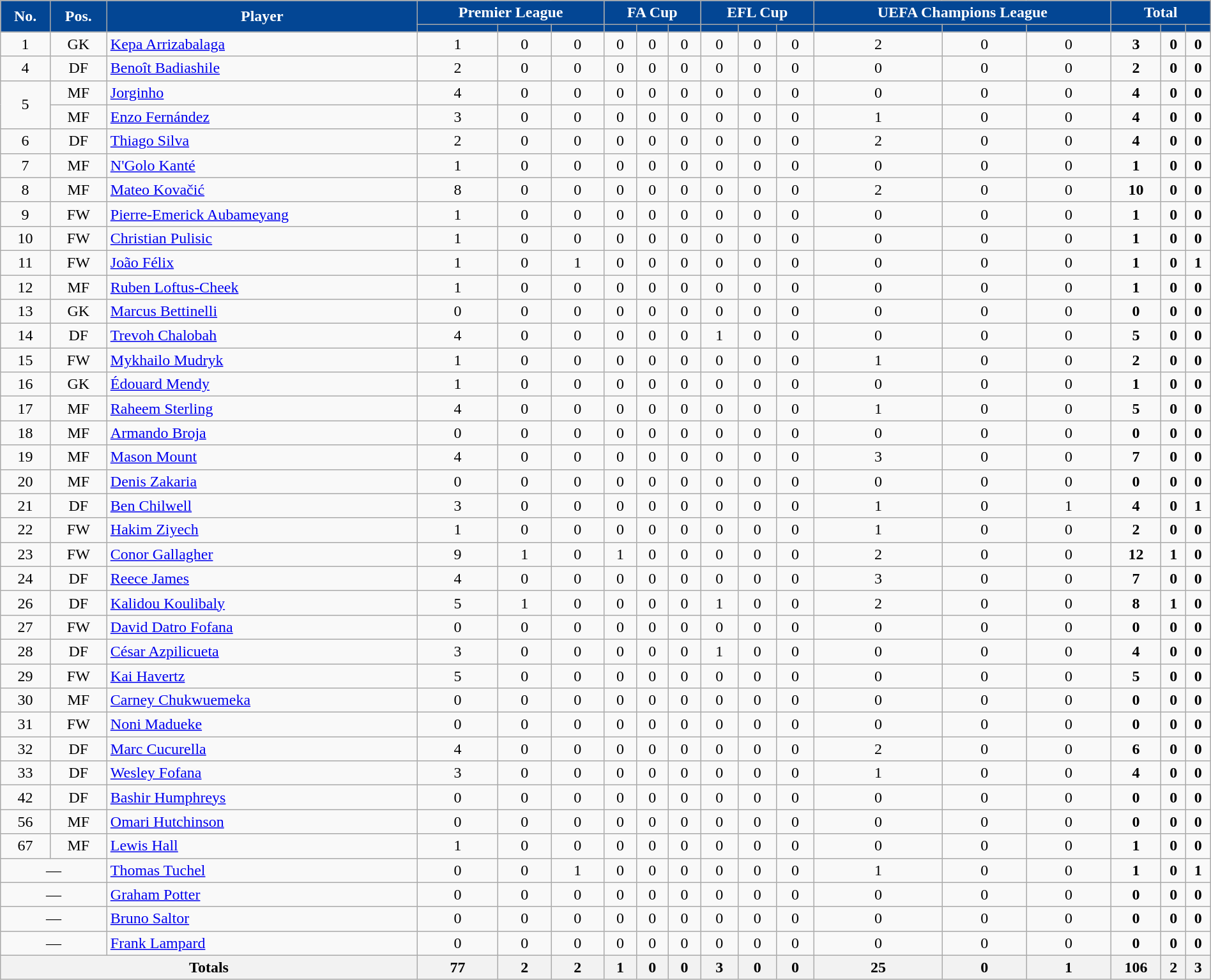<table class="wikitable sortable" style="text-align:center; width:100%">
<tr>
<th rowspan=2 style=background-color:#034694;color:#FFFFFF>No.</th>
<th rowspan=2 style=background-color:#034694;color:#FFFFFF>Pos.</th>
<th rowspan=2 style=background-color:#034694;color:#FFFFFF>Player</th>
<th colspan=3 style=background:#034694;color:#FFFFFF>Premier League</th>
<th colspan=3 style=background:#034694;color:#FFFFFF>FA Cup</th>
<th colspan=3 style=background:#034694;color:#FFFFFF>EFL Cup</th>
<th colspan=3 style=background:#034694;color:#FFFFFF>UEFA Champions League</th>
<th colspan=3 style=background:#034694;color:#FFFFFF>Total</th>
</tr>
<tr>
<th style=background-color:#034694;color:#FFFFFF></th>
<th style=background-color:#034694;color:#FFFFFF></th>
<th style=background-color:#034694;color:#FFFFFF></th>
<th style=background-color:#034694;color:#FFFFFF></th>
<th style=background-color:#034694;color:#FFFFFF></th>
<th style=background-color:#034694;color:#FFFFFF></th>
<th style=background-color:#034694;color:#FFFFFF></th>
<th style=background-color:#034694;color:#FFFFFF></th>
<th style=background-color:#034694;color:#FFFFFF></th>
<th style=background-color:#034694;color:#FFFFFF></th>
<th style=background-color:#034694;color:#FFFFFF></th>
<th style=background-color:#034694;color:#FFFFFF></th>
<th style=background-color:#034694;color:#FFFFFF></th>
<th style=background-color:#034694;color:#FFFFFF></th>
<th style=background-color:#034694;color:#FFFFFF></th>
</tr>
<tr>
<td>1</td>
<td>GK</td>
<td align=left> <a href='#'>Kepa Arrizabalaga</a></td>
<td>1</td>
<td>0</td>
<td>0</td>
<td>0</td>
<td>0</td>
<td>0</td>
<td>0</td>
<td>0</td>
<td>0</td>
<td>2</td>
<td>0</td>
<td>0</td>
<td><strong>3</strong></td>
<td><strong>0</strong></td>
<td><strong>0</strong></td>
</tr>
<tr>
<td>4</td>
<td>DF</td>
<td align=left> <a href='#'>Benoît Badiashile</a></td>
<td>2</td>
<td>0</td>
<td>0</td>
<td>0</td>
<td>0</td>
<td>0</td>
<td>0</td>
<td>0</td>
<td>0</td>
<td>0</td>
<td>0</td>
<td>0</td>
<td><strong>2</strong></td>
<td><strong>0</strong></td>
<td><strong>0</strong></td>
</tr>
<tr>
<td rowspan="2">5</td>
<td>MF</td>
<td align=left> <a href='#'>Jorginho</a></td>
<td>4</td>
<td>0</td>
<td>0</td>
<td>0</td>
<td>0</td>
<td>0</td>
<td>0</td>
<td>0</td>
<td>0</td>
<td>0</td>
<td>0</td>
<td>0</td>
<td><strong>4</strong></td>
<td><strong>0</strong></td>
<td><strong>0</strong></td>
</tr>
<tr>
<td>MF</td>
<td align=left> <a href='#'>Enzo Fernández</a></td>
<td>3</td>
<td>0</td>
<td>0</td>
<td>0</td>
<td>0</td>
<td>0</td>
<td>0</td>
<td>0</td>
<td>0</td>
<td>1</td>
<td>0</td>
<td>0</td>
<td><strong>4</strong></td>
<td><strong>0</strong></td>
<td><strong>0</strong></td>
</tr>
<tr>
<td>6</td>
<td>DF</td>
<td align=left> <a href='#'>Thiago Silva</a></td>
<td>2</td>
<td>0</td>
<td>0</td>
<td>0</td>
<td>0</td>
<td>0</td>
<td>0</td>
<td>0</td>
<td>0</td>
<td>2</td>
<td>0</td>
<td>0</td>
<td><strong>4</strong></td>
<td><strong>0</strong></td>
<td><strong>0</strong></td>
</tr>
<tr>
<td>7</td>
<td>MF</td>
<td align="left"> <a href='#'>N'Golo Kanté</a></td>
<td>1</td>
<td>0</td>
<td>0</td>
<td>0</td>
<td>0</td>
<td>0</td>
<td>0</td>
<td>0</td>
<td>0</td>
<td>0</td>
<td>0</td>
<td>0</td>
<td><strong>1</strong></td>
<td><strong>0</strong></td>
<td><strong>0</strong></td>
</tr>
<tr>
<td>8</td>
<td>MF</td>
<td align="left"> <a href='#'>Mateo Kovačić</a></td>
<td>8</td>
<td>0</td>
<td>0</td>
<td>0</td>
<td>0</td>
<td>0</td>
<td>0</td>
<td>0</td>
<td>0</td>
<td>2</td>
<td>0</td>
<td>0</td>
<td><strong>10</strong></td>
<td><strong>0</strong></td>
<td><strong>0</strong></td>
</tr>
<tr>
<td>9</td>
<td>FW</td>
<td align=left> <a href='#'>Pierre-Emerick Aubameyang</a></td>
<td>1</td>
<td>0</td>
<td>0</td>
<td>0</td>
<td>0</td>
<td>0</td>
<td>0</td>
<td>0</td>
<td>0</td>
<td>0</td>
<td>0</td>
<td>0</td>
<td><strong>1</strong></td>
<td><strong>0</strong></td>
<td><strong>0</strong></td>
</tr>
<tr>
<td>10</td>
<td>FW</td>
<td align=left> <a href='#'>Christian Pulisic</a></td>
<td>1</td>
<td>0</td>
<td>0</td>
<td>0</td>
<td>0</td>
<td>0</td>
<td>0</td>
<td>0</td>
<td>0</td>
<td>0</td>
<td>0</td>
<td>0</td>
<td><strong>1</strong></td>
<td><strong>0</strong></td>
<td><strong>0</strong></td>
</tr>
<tr>
<td>11</td>
<td>FW</td>
<td align=left> <a href='#'>João Félix</a></td>
<td>1</td>
<td>0</td>
<td>1</td>
<td>0</td>
<td>0</td>
<td>0</td>
<td>0</td>
<td>0</td>
<td>0</td>
<td>0</td>
<td>0</td>
<td>0</td>
<td><strong>1</strong></td>
<td><strong>0</strong></td>
<td><strong>1</strong></td>
</tr>
<tr>
<td>12</td>
<td>MF</td>
<td align=left> <a href='#'>Ruben Loftus-Cheek</a></td>
<td>1</td>
<td>0</td>
<td>0</td>
<td>0</td>
<td>0</td>
<td>0</td>
<td>0</td>
<td>0</td>
<td>0</td>
<td>0</td>
<td>0</td>
<td>0</td>
<td><strong>1</strong></td>
<td><strong>0</strong></td>
<td><strong>0</strong></td>
</tr>
<tr>
<td>13</td>
<td>GK</td>
<td align=left> <a href='#'>Marcus Bettinelli</a></td>
<td>0</td>
<td>0</td>
<td>0</td>
<td>0</td>
<td>0</td>
<td>0</td>
<td>0</td>
<td>0</td>
<td>0</td>
<td>0</td>
<td>0</td>
<td>0</td>
<td><strong>0</strong></td>
<td><strong>0</strong></td>
<td><strong>0</strong></td>
</tr>
<tr>
<td>14</td>
<td>DF</td>
<td align=left> <a href='#'>Trevoh Chalobah</a></td>
<td>4</td>
<td>0</td>
<td>0</td>
<td>0</td>
<td>0</td>
<td>0</td>
<td>1</td>
<td>0</td>
<td>0</td>
<td>0</td>
<td>0</td>
<td>0</td>
<td><strong>5</strong></td>
<td><strong>0</strong></td>
<td><strong>0</strong></td>
</tr>
<tr>
<td>15</td>
<td>FW</td>
<td align=left> <a href='#'>Mykhailo Mudryk</a></td>
<td>1</td>
<td>0</td>
<td>0</td>
<td>0</td>
<td>0</td>
<td>0</td>
<td>0</td>
<td>0</td>
<td>0</td>
<td>1</td>
<td>0</td>
<td>0</td>
<td><strong>2</strong></td>
<td><strong>0</strong></td>
<td><strong>0</strong></td>
</tr>
<tr>
<td>16</td>
<td>GK</td>
<td align=left> <a href='#'>Édouard Mendy</a></td>
<td>1</td>
<td>0</td>
<td>0</td>
<td>0</td>
<td>0</td>
<td>0</td>
<td>0</td>
<td>0</td>
<td>0</td>
<td>0</td>
<td>0</td>
<td>0</td>
<td><strong>1</strong></td>
<td><strong>0</strong></td>
<td><strong>0</strong></td>
</tr>
<tr>
<td>17</td>
<td>MF</td>
<td align=left> <a href='#'>Raheem Sterling</a></td>
<td>4</td>
<td>0</td>
<td>0</td>
<td>0</td>
<td>0</td>
<td>0</td>
<td>0</td>
<td>0</td>
<td>0</td>
<td>1</td>
<td>0</td>
<td>0</td>
<td><strong>5</strong></td>
<td><strong>0</strong></td>
<td><strong>0</strong></td>
</tr>
<tr>
<td>18</td>
<td>MF</td>
<td align=left> <a href='#'>Armando Broja</a></td>
<td>0</td>
<td>0</td>
<td>0</td>
<td>0</td>
<td>0</td>
<td>0</td>
<td>0</td>
<td>0</td>
<td>0</td>
<td>0</td>
<td>0</td>
<td>0</td>
<td><strong>0</strong></td>
<td><strong>0</strong></td>
<td><strong>0</strong></td>
</tr>
<tr>
<td>19</td>
<td>MF</td>
<td align=left> <a href='#'>Mason Mount</a></td>
<td>4</td>
<td>0</td>
<td>0</td>
<td>0</td>
<td>0</td>
<td>0</td>
<td>0</td>
<td>0</td>
<td>0</td>
<td>3</td>
<td>0</td>
<td>0</td>
<td><strong>7</strong></td>
<td><strong>0</strong></td>
<td><strong>0</strong></td>
</tr>
<tr>
<td>20</td>
<td>MF</td>
<td align=left> <a href='#'>Denis Zakaria</a></td>
<td>0</td>
<td>0</td>
<td>0</td>
<td>0</td>
<td>0</td>
<td>0</td>
<td>0</td>
<td>0</td>
<td>0</td>
<td>0</td>
<td>0</td>
<td>0</td>
<td><strong>0</strong></td>
<td><strong>0</strong></td>
<td><strong>0</strong></td>
</tr>
<tr>
<td>21</td>
<td>DF</td>
<td align=left> <a href='#'>Ben Chilwell</a></td>
<td>3</td>
<td>0</td>
<td>0</td>
<td>0</td>
<td>0</td>
<td>0</td>
<td>0</td>
<td>0</td>
<td>0</td>
<td>1</td>
<td>0</td>
<td>1</td>
<td><strong>4</strong></td>
<td><strong>0</strong></td>
<td><strong>1</strong></td>
</tr>
<tr>
<td>22</td>
<td>FW</td>
<td align=left> <a href='#'>Hakim Ziyech</a></td>
<td>1</td>
<td>0</td>
<td>0</td>
<td>0</td>
<td>0</td>
<td>0</td>
<td>0</td>
<td>0</td>
<td>0</td>
<td>1</td>
<td>0</td>
<td>0</td>
<td><strong>2</strong></td>
<td><strong>0</strong></td>
<td><strong>0</strong></td>
</tr>
<tr>
<td>23</td>
<td>FW</td>
<td align=left> <a href='#'>Conor Gallagher</a></td>
<td>9</td>
<td>1</td>
<td>0</td>
<td>1</td>
<td>0</td>
<td>0</td>
<td>0</td>
<td>0</td>
<td>0</td>
<td>2</td>
<td>0</td>
<td>0</td>
<td><strong>12</strong></td>
<td><strong>1</strong></td>
<td><strong>0</strong></td>
</tr>
<tr>
<td>24</td>
<td>DF</td>
<td align=left> <a href='#'>Reece James</a></td>
<td>4</td>
<td>0</td>
<td>0</td>
<td>0</td>
<td>0</td>
<td>0</td>
<td>0</td>
<td>0</td>
<td>0</td>
<td>3</td>
<td>0</td>
<td>0</td>
<td><strong>7</strong></td>
<td><strong>0</strong></td>
<td><strong>0</strong></td>
</tr>
<tr>
<td>26</td>
<td>DF</td>
<td align=left> <a href='#'>Kalidou Koulibaly</a></td>
<td>5</td>
<td>1</td>
<td>0</td>
<td>0</td>
<td>0</td>
<td>0</td>
<td>1</td>
<td>0</td>
<td>0</td>
<td>2</td>
<td>0</td>
<td>0</td>
<td><strong>8</strong></td>
<td><strong>1</strong></td>
<td><strong>0</strong></td>
</tr>
<tr>
<td>27</td>
<td>FW</td>
<td align=left> <a href='#'>David Datro Fofana</a></td>
<td>0</td>
<td>0</td>
<td>0</td>
<td>0</td>
<td>0</td>
<td>0</td>
<td>0</td>
<td>0</td>
<td>0</td>
<td>0</td>
<td>0</td>
<td>0</td>
<td><strong>0</strong></td>
<td><strong>0</strong></td>
<td><strong>0</strong></td>
</tr>
<tr>
<td>28</td>
<td>DF</td>
<td align=left> <a href='#'>César Azpilicueta</a></td>
<td>3</td>
<td>0</td>
<td>0</td>
<td>0</td>
<td>0</td>
<td>0</td>
<td>1</td>
<td>0</td>
<td>0</td>
<td>0</td>
<td>0</td>
<td>0</td>
<td><strong>4</strong></td>
<td><strong>0</strong></td>
<td><strong>0</strong></td>
</tr>
<tr>
<td>29</td>
<td>FW</td>
<td align=left> <a href='#'>Kai Havertz</a></td>
<td>5</td>
<td>0</td>
<td>0</td>
<td>0</td>
<td>0</td>
<td>0</td>
<td>0</td>
<td>0</td>
<td>0</td>
<td>0</td>
<td>0</td>
<td>0</td>
<td><strong>5</strong></td>
<td><strong>0</strong></td>
<td><strong>0</strong></td>
</tr>
<tr>
<td>30</td>
<td>MF</td>
<td align=left> <a href='#'>Carney Chukwuemeka</a></td>
<td>0</td>
<td>0</td>
<td>0</td>
<td>0</td>
<td>0</td>
<td>0</td>
<td>0</td>
<td>0</td>
<td>0</td>
<td>0</td>
<td>0</td>
<td>0</td>
<td><strong>0</strong></td>
<td><strong>0</strong></td>
<td><strong>0</strong></td>
</tr>
<tr>
<td>31</td>
<td>FW</td>
<td align=left> <a href='#'>Noni Madueke</a></td>
<td>0</td>
<td>0</td>
<td>0</td>
<td>0</td>
<td>0</td>
<td>0</td>
<td>0</td>
<td>0</td>
<td>0</td>
<td>0</td>
<td>0</td>
<td>0</td>
<td><strong>0</strong></td>
<td><strong>0</strong></td>
<td><strong>0</strong></td>
</tr>
<tr>
<td>32</td>
<td>DF</td>
<td align=left> <a href='#'>Marc Cucurella</a></td>
<td>4</td>
<td>0</td>
<td>0</td>
<td>0</td>
<td>0</td>
<td>0</td>
<td>0</td>
<td>0</td>
<td>0</td>
<td>2</td>
<td>0</td>
<td>0</td>
<td><strong>6</strong></td>
<td><strong>0</strong></td>
<td><strong>0</strong></td>
</tr>
<tr>
<td>33</td>
<td>DF</td>
<td align=left> <a href='#'>Wesley Fofana</a></td>
<td>3</td>
<td>0</td>
<td>0</td>
<td>0</td>
<td>0</td>
<td>0</td>
<td>0</td>
<td>0</td>
<td>0</td>
<td>1</td>
<td>0</td>
<td>0</td>
<td><strong>4</strong></td>
<td><strong>0</strong></td>
<td><strong>0</strong></td>
</tr>
<tr>
<td>42</td>
<td>DF</td>
<td align=left> <a href='#'>Bashir Humphreys</a></td>
<td>0</td>
<td>0</td>
<td>0</td>
<td>0</td>
<td>0</td>
<td>0</td>
<td>0</td>
<td>0</td>
<td>0</td>
<td>0</td>
<td>0</td>
<td>0</td>
<td><strong>0</strong></td>
<td><strong>0</strong></td>
<td><strong>0</strong></td>
</tr>
<tr>
<td>56</td>
<td>MF</td>
<td align=left> <a href='#'>Omari Hutchinson</a></td>
<td>0</td>
<td>0</td>
<td>0</td>
<td>0</td>
<td>0</td>
<td>0</td>
<td>0</td>
<td>0</td>
<td>0</td>
<td>0</td>
<td>0</td>
<td>0</td>
<td><strong>0</strong></td>
<td><strong>0</strong></td>
<td><strong>0</strong></td>
</tr>
<tr>
<td>67</td>
<td>MF</td>
<td align=left> <a href='#'>Lewis Hall</a></td>
<td>1</td>
<td>0</td>
<td>0</td>
<td>0</td>
<td>0</td>
<td>0</td>
<td>0</td>
<td>0</td>
<td>0</td>
<td>0</td>
<td>0</td>
<td>0</td>
<td><strong>1</strong></td>
<td><strong>0</strong></td>
<td><strong>0</strong></td>
</tr>
<tr>
<td colspan="2">—</td>
<td align=left> <a href='#'>Thomas Tuchel</a></td>
<td>0</td>
<td>0</td>
<td>1</td>
<td>0</td>
<td>0</td>
<td>0</td>
<td>0</td>
<td>0</td>
<td>0</td>
<td>1</td>
<td>0</td>
<td>0</td>
<td><strong>1</strong></td>
<td><strong>0</strong></td>
<td><strong>1</strong></td>
</tr>
<tr>
<td colspan="2">—</td>
<td align=left> <a href='#'>Graham Potter</a></td>
<td>0</td>
<td>0</td>
<td>0</td>
<td>0</td>
<td>0</td>
<td>0</td>
<td>0</td>
<td>0</td>
<td>0</td>
<td>0</td>
<td>0</td>
<td>0</td>
<td><strong>0</strong></td>
<td><strong>0</strong></td>
<td><strong>0</strong></td>
</tr>
<tr>
<td colspan="2">—</td>
<td align=left> <a href='#'>Bruno Saltor</a></td>
<td>0</td>
<td>0</td>
<td>0</td>
<td>0</td>
<td>0</td>
<td>0</td>
<td>0</td>
<td>0</td>
<td>0</td>
<td>0</td>
<td>0</td>
<td>0</td>
<td><strong>0</strong></td>
<td><strong>0</strong></td>
<td><strong>0</strong></td>
</tr>
<tr>
<td colspan="2">—</td>
<td align=left> <a href='#'>Frank Lampard</a></td>
<td>0</td>
<td>0</td>
<td>0</td>
<td>0</td>
<td>0</td>
<td>0</td>
<td>0</td>
<td>0</td>
<td>0</td>
<td>0</td>
<td>0</td>
<td>0</td>
<td><strong>0</strong></td>
<td><strong>0</strong></td>
<td><strong>0</strong></td>
</tr>
<tr>
<th colspan=3><strong>Totals</strong></th>
<th><strong>77</strong></th>
<th><strong>2</strong></th>
<th><strong>2</strong></th>
<th><strong>1</strong></th>
<th><strong>0</strong></th>
<th><strong>0</strong></th>
<th><strong>3</strong></th>
<th><strong>0</strong></th>
<th><strong>0</strong></th>
<th><strong>25</strong></th>
<th><strong>0</strong></th>
<th><strong>1</strong></th>
<th><strong>106</strong></th>
<th><strong>2</strong></th>
<th><strong>3</strong></th>
</tr>
</table>
